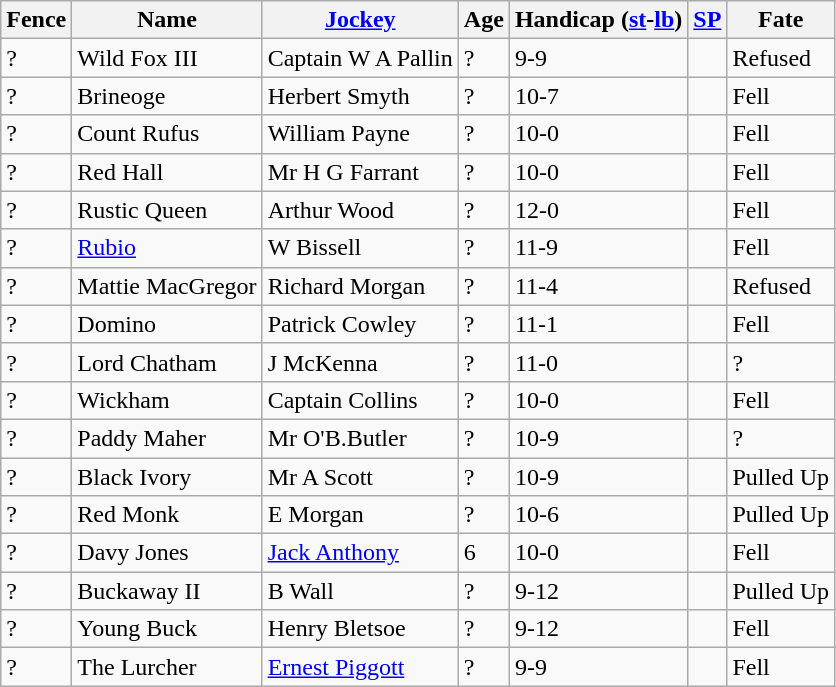<table class="wikitable sortable">
<tr>
<th>Fence</th>
<th>Name</th>
<th><a href='#'>Jockey</a></th>
<th>Age</th>
<th>Handicap (<a href='#'>st</a>-<a href='#'>lb</a>)</th>
<th><a href='#'>SP</a></th>
<th>Fate</th>
</tr>
<tr>
<td>?</td>
<td>Wild Fox III</td>
<td>Captain W A Pallin</td>
<td>?</td>
<td>9-9</td>
<td></td>
<td>Refused</td>
</tr>
<tr>
<td>?</td>
<td>Brineoge</td>
<td>Herbert Smyth</td>
<td>?</td>
<td>10-7</td>
<td></td>
<td>Fell</td>
</tr>
<tr>
<td>?</td>
<td>Count Rufus</td>
<td>William Payne</td>
<td>?</td>
<td>10-0</td>
<td></td>
<td>Fell</td>
</tr>
<tr>
<td>?</td>
<td>Red Hall</td>
<td>Mr H G Farrant</td>
<td>?</td>
<td>10-0</td>
<td></td>
<td>Fell</td>
</tr>
<tr>
<td>?</td>
<td>Rustic Queen</td>
<td>Arthur Wood</td>
<td>?</td>
<td>12-0</td>
<td></td>
<td>Fell</td>
</tr>
<tr>
<td>?</td>
<td><a href='#'>Rubio</a></td>
<td>W Bissell</td>
<td>?</td>
<td>11-9</td>
<td></td>
<td>Fell</td>
</tr>
<tr>
<td>?</td>
<td>Mattie MacGregor</td>
<td>Richard Morgan</td>
<td>?</td>
<td>11-4</td>
<td></td>
<td>Refused</td>
</tr>
<tr>
<td>?</td>
<td>Domino</td>
<td>Patrick Cowley</td>
<td>?</td>
<td>11-1</td>
<td></td>
<td>Fell</td>
</tr>
<tr>
<td>?</td>
<td>Lord Chatham</td>
<td>J McKenna</td>
<td>?</td>
<td>11-0</td>
<td></td>
<td>?</td>
</tr>
<tr>
<td>?</td>
<td>Wickham</td>
<td>Captain Collins</td>
<td>?</td>
<td>10-0</td>
<td></td>
<td>Fell</td>
</tr>
<tr>
<td>?</td>
<td>Paddy Maher</td>
<td>Mr O'B.Butler</td>
<td>?</td>
<td>10-9</td>
<td></td>
<td>?</td>
</tr>
<tr>
<td>?</td>
<td>Black Ivory</td>
<td>Mr A Scott</td>
<td>?</td>
<td>10-9</td>
<td></td>
<td>Pulled Up</td>
</tr>
<tr>
<td>?</td>
<td>Red Monk</td>
<td>E Morgan</td>
<td>?</td>
<td>10-6</td>
<td></td>
<td>Pulled Up</td>
</tr>
<tr>
<td>?</td>
<td>Davy Jones</td>
<td><a href='#'>Jack Anthony</a></td>
<td>6</td>
<td>10-0</td>
<td></td>
<td>Fell</td>
</tr>
<tr>
<td>?</td>
<td>Buckaway II</td>
<td>B Wall</td>
<td>?</td>
<td>9-12</td>
<td></td>
<td>Pulled Up</td>
</tr>
<tr>
<td>?</td>
<td>Young Buck</td>
<td>Henry Bletsoe</td>
<td>?</td>
<td>9-12</td>
<td></td>
<td>Fell</td>
</tr>
<tr>
<td>?</td>
<td>The Lurcher</td>
<td><a href='#'>Ernest Piggott</a></td>
<td>?</td>
<td>9-9</td>
<td></td>
<td>Fell</td>
</tr>
</table>
